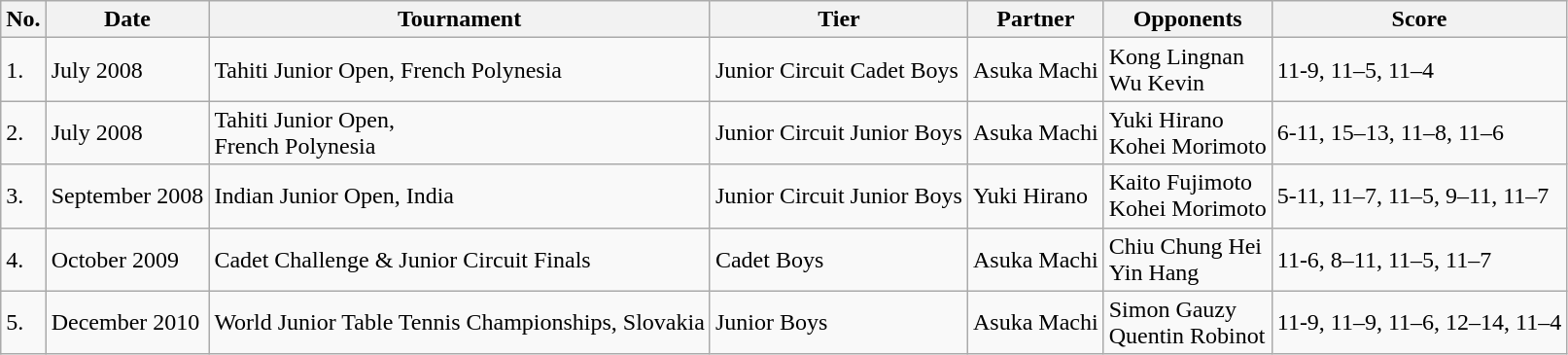<table class="wikitable">
<tr>
<th>No.</th>
<th>Date</th>
<th>Tournament</th>
<th>Tier</th>
<th>Partner</th>
<th>Opponents</th>
<th>Score</th>
</tr>
<tr>
<td>1.</td>
<td>July 2008</td>
<td>Tahiti Junior Open, French Polynesia</td>
<td>Junior Circuit Cadet Boys</td>
<td> Asuka Machi</td>
<td> Kong Lingnan<br> Wu Kevin</td>
<td>11-9, 11–5, 11–4</td>
</tr>
<tr>
<td>2.</td>
<td>July 2008</td>
<td>Tahiti Junior Open,<br>French Polynesia</td>
<td>Junior Circuit Junior Boys</td>
<td> Asuka Machi</td>
<td> Yuki Hirano<br> Kohei Morimoto</td>
<td>6-11, 15–13, 11–8, 11–6</td>
</tr>
<tr>
<td>3.</td>
<td>September 2008</td>
<td>Indian Junior Open, India</td>
<td>Junior Circuit Junior Boys</td>
<td> Yuki Hirano</td>
<td> Kaito Fujimoto<br> Kohei Morimoto</td>
<td>5-11, 11–7, 11–5, 9–11, 11–7</td>
</tr>
<tr>
<td>4.</td>
<td>October 2009</td>
<td>Cadet Challenge & Junior Circuit Finals</td>
<td>Cadet Boys</td>
<td> Asuka Machi</td>
<td> Chiu Chung Hei<br> Yin Hang</td>
<td>11-6, 8–11, 11–5, 11–7</td>
</tr>
<tr>
<td>5.</td>
<td>December 2010</td>
<td>World Junior Table Tennis Championships, Slovakia</td>
<td>Junior Boys</td>
<td> Asuka Machi</td>
<td> Simon Gauzy<br> Quentin Robinot</td>
<td>11-9, 11–9, 11–6, 12–14, 11–4</td>
</tr>
</table>
